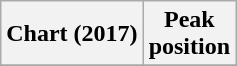<table class="wikitable plainrowheaders">
<tr>
<th scope="col">Chart (2017)</th>
<th scope="col">Peak<br>position</th>
</tr>
<tr>
</tr>
</table>
